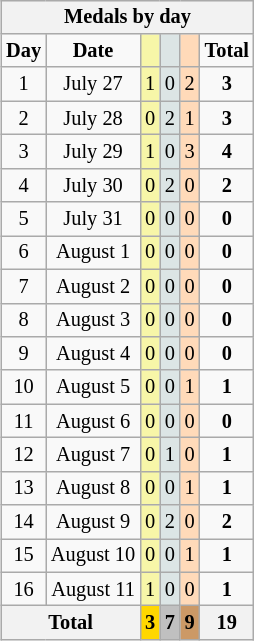<table class=wikitable style="font-size:85%; float:right;text-align:center">
<tr>
<th colspan=7><strong>Medals by day</strong></th>
</tr>
<tr>
<td><strong>Day</strong></td>
<td><strong>Date</strong></td>
<td bgcolor=F7F6A8></td>
<td bgcolor=DCE5E5></td>
<td bgcolor=FFDAB9></td>
<td><strong>Total</strong></td>
</tr>
<tr>
<td>1</td>
<td>July 27</td>
<td bgcolor=F7F6A8>1</td>
<td bgcolor=DCE5E5>0</td>
<td bgcolor=FFDAB9>2</td>
<td><strong>3</strong></td>
</tr>
<tr>
<td>2</td>
<td>July 28</td>
<td bgcolor=F7F6A8>0</td>
<td bgcolor=DCE5E5>2</td>
<td bgcolor=FFDAB9>1</td>
<td><strong>3</strong></td>
</tr>
<tr>
<td>3</td>
<td>July 29</td>
<td bgcolor=F7F6A8>1</td>
<td bgcolor=DCE5E5>0</td>
<td bgcolor=FFDAB9>3</td>
<td><strong>4</strong></td>
</tr>
<tr>
<td>4</td>
<td>July 30</td>
<td bgcolor=F7F6A8>0</td>
<td bgcolor=DCE5E5>2</td>
<td bgcolor=FFDAB9>0</td>
<td><strong>2</strong></td>
</tr>
<tr>
<td>5</td>
<td>July 31</td>
<td bgcolor=F7F6A8>0</td>
<td bgcolor=DCE5E5>0</td>
<td bgcolor=FFDAB9>0</td>
<td><strong>0</strong></td>
</tr>
<tr>
<td>6</td>
<td>August 1</td>
<td bgcolor=F7F6A8>0</td>
<td bgcolor=DCE5E5>0</td>
<td bgcolor=FFDAB9>0</td>
<td><strong>0</strong></td>
</tr>
<tr>
<td>7</td>
<td>August 2</td>
<td bgcolor=F7F6A8>0</td>
<td bgcolor=DCE5E5>0</td>
<td bgcolor=FFDAB9>0</td>
<td><strong>0</strong></td>
</tr>
<tr>
<td>8</td>
<td>August 3</td>
<td bgcolor=F7F6A8>0</td>
<td bgcolor=DCE5E5>0</td>
<td bgcolor=FFDAB9>0</td>
<td><strong>0</strong></td>
</tr>
<tr>
<td>9</td>
<td>August 4</td>
<td bgcolor=F7F6A8>0</td>
<td bgcolor=DCE5E5>0</td>
<td bgcolor=FFDAB9>0</td>
<td><strong>0</strong></td>
</tr>
<tr>
<td>10</td>
<td>August 5</td>
<td bgcolor=F7F6A8>0</td>
<td bgcolor=DCE5E5>0</td>
<td bgcolor=FFDAB9>1</td>
<td><strong>1</strong></td>
</tr>
<tr>
<td>11</td>
<td>August 6</td>
<td bgcolor=F7F6A8>0</td>
<td bgcolor=DCE5E5>0</td>
<td bgcolor=FFDAB9>0</td>
<td><strong>0</strong></td>
</tr>
<tr>
<td>12</td>
<td>August 7</td>
<td bgcolor=F7F6A8>0</td>
<td bgcolor=DCE5E5>1</td>
<td bgcolor=FFDAB9>0</td>
<td><strong>1</strong></td>
</tr>
<tr>
<td>13</td>
<td>August 8</td>
<td bgcolor=F7F6A8>0</td>
<td bgcolor=DCE5E5>0</td>
<td bgcolor=FFDAB9>1</td>
<td><strong>1</strong></td>
</tr>
<tr>
<td>14</td>
<td>August 9</td>
<td bgcolor=F7F6A8>0</td>
<td bgcolor=DCE5E5>2</td>
<td bgcolor=FFDAB9>0</td>
<td><strong>2</strong></td>
</tr>
<tr>
<td>15</td>
<td>August 10</td>
<td bgcolor=F7F6A8>0</td>
<td bgcolor=DCE5E5>0</td>
<td bgcolor=FFDAB9>1</td>
<td><strong>1</strong></td>
</tr>
<tr>
<td>16</td>
<td>August 11</td>
<td bgcolor=F7F6A8>1</td>
<td bgcolor=DCE5E5>0</td>
<td bgcolor=FFDAB9>0</td>
<td><strong>1</strong></td>
</tr>
<tr>
<th colspan=2><strong>Total</strong></th>
<th style=background:gold><strong>3</strong></th>
<th style=background:silver><strong>7</strong></th>
<th style=background:#C96><strong>9</strong></th>
<th><strong>19</strong></th>
</tr>
</table>
